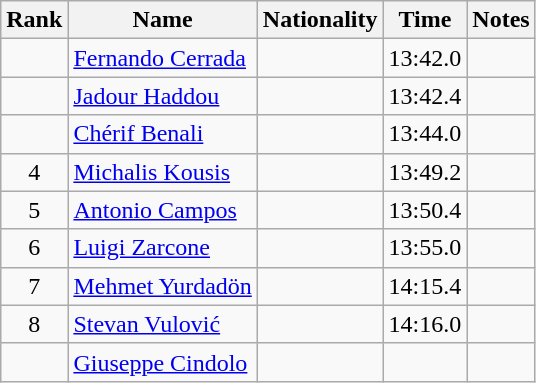<table class="wikitable sortable" style="text-align:center">
<tr>
<th>Rank</th>
<th>Name</th>
<th>Nationality</th>
<th>Time</th>
<th>Notes</th>
</tr>
<tr>
<td></td>
<td align=left><a href='#'>Fernando Cerrada</a></td>
<td align=left></td>
<td>13:42.0</td>
<td></td>
</tr>
<tr>
<td></td>
<td align=left><a href='#'>Jadour Haddou</a></td>
<td align=left></td>
<td>13:42.4</td>
<td></td>
</tr>
<tr>
<td></td>
<td align=left><a href='#'>Chérif Benali</a></td>
<td align=left></td>
<td>13:44.0</td>
<td></td>
</tr>
<tr>
<td>4</td>
<td align=left><a href='#'>Michalis Kousis</a></td>
<td align=left></td>
<td>13:49.2</td>
<td></td>
</tr>
<tr>
<td>5</td>
<td align=left><a href='#'>Antonio Campos</a></td>
<td align=left></td>
<td>13:50.4</td>
<td></td>
</tr>
<tr>
<td>6</td>
<td align=left><a href='#'>Luigi Zarcone</a></td>
<td align=left></td>
<td>13:55.0</td>
<td></td>
</tr>
<tr>
<td>7</td>
<td align=left><a href='#'>Mehmet Yurdadön</a></td>
<td align=left></td>
<td>14:15.4</td>
<td></td>
</tr>
<tr>
<td>8</td>
<td align=left><a href='#'>Stevan Vulović</a></td>
<td align=left></td>
<td>14:16.0</td>
<td></td>
</tr>
<tr>
<td></td>
<td align=left><a href='#'>Giuseppe Cindolo</a></td>
<td align=left></td>
<td></td>
<td></td>
</tr>
</table>
